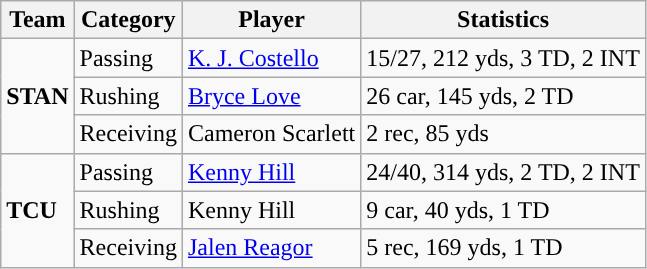<table class="wikitable">
<tr>
<th>Team</th>
<th>Category</th>
<th>Player</th>
<th>Statistics</th>
</tr>
<tr>
<td rowspan=3><strong>STAN</strong></td>
<td>Passing</td>
<td><a href='#'>K. J. Costello</a></td>
<td>15/27, 212 yds, 3 TD, 2 INT</td>
</tr>
<tr>
<td>Rushing</td>
<td><a href='#'>Bryce Love</a></td>
<td>26 car, 145 yds, 2 TD</td>
</tr>
<tr>
<td>Receiving</td>
<td>Cameron Scarlett</td>
<td>2 rec, 85 yds</td>
</tr>
<tr>
<td rowspan=3><strong>TCU</strong></td>
<td>Passing</td>
<td><a href='#'>Kenny Hill</a></td>
<td>24/40, 314 yds, 2 TD, 2 INT</td>
</tr>
<tr>
<td>Rushing</td>
<td>Kenny Hill</td>
<td>9 car, 40 yds, 1 TD</td>
</tr>
<tr>
<td>Receiving</td>
<td><a href='#'>Jalen Reagor</a></td>
<td>5 rec, 169 yds, 1 TD</td>
</tr>
</table>
